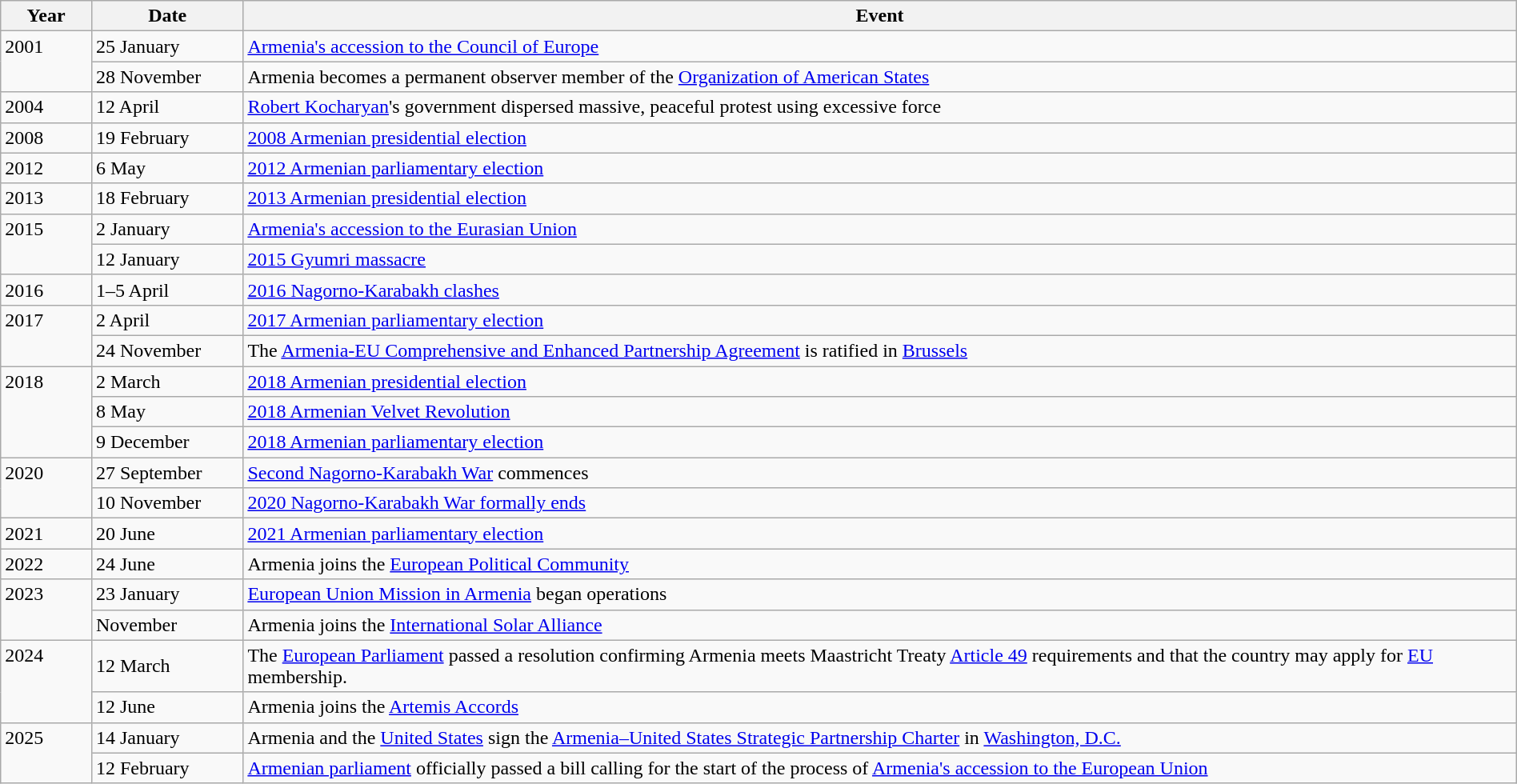<table class="wikitable" width="100%">
<tr>
<th style="width:6%">Year</th>
<th style="width:10%">Date</th>
<th>Event</th>
</tr>
<tr>
<td rowspan=2 valign=top>2001</td>
<td>25 January</td>
<td><a href='#'>Armenia's accession to the Council of Europe</a></td>
</tr>
<tr>
<td>28 November</td>
<td>Armenia becomes a permanent observer member of the <a href='#'>Organization of American States</a></td>
</tr>
<tr>
<td>2004</td>
<td>12 April</td>
<td><a href='#'>Robert Kocharyan</a>'s government dispersed massive, peaceful protest using excessive force</td>
</tr>
<tr>
<td>2008</td>
<td>19 February</td>
<td><a href='#'>2008 Armenian presidential election</a></td>
</tr>
<tr>
<td>2012</td>
<td>6 May</td>
<td><a href='#'>2012 Armenian parliamentary election</a></td>
</tr>
<tr>
<td>2013</td>
<td>18 February</td>
<td><a href='#'>2013 Armenian presidential election</a></td>
</tr>
<tr>
<td rowspan=2 valign=top>2015</td>
<td>2 January</td>
<td><a href='#'>Armenia's accession to the Eurasian Union</a></td>
</tr>
<tr>
<td>12 January</td>
<td><a href='#'>2015 Gyumri massacre</a></td>
</tr>
<tr>
<td>2016</td>
<td>1–5 April</td>
<td><a href='#'>2016 Nagorno-Karabakh clashes</a></td>
</tr>
<tr>
<td rowspan=2 valign=top>2017</td>
<td>2 April</td>
<td><a href='#'>2017 Armenian parliamentary election</a></td>
</tr>
<tr>
<td>24 November</td>
<td>The <a href='#'>Armenia-EU Comprehensive and Enhanced Partnership Agreement</a> is ratified in <a href='#'>Brussels</a></td>
</tr>
<tr>
<td rowspan=3 valign=top>2018</td>
<td>2 March</td>
<td><a href='#'>2018 Armenian presidential election</a></td>
</tr>
<tr>
<td>8 May</td>
<td><a href='#'>2018 Armenian Velvet Revolution</a></td>
</tr>
<tr>
<td>9 December</td>
<td><a href='#'>2018 Armenian parliamentary election</a></td>
</tr>
<tr>
<td rowspan=2 valign=top>2020</td>
<td>27 September</td>
<td><a href='#'>Second Nagorno-Karabakh War</a> commences</td>
</tr>
<tr>
<td>10 November</td>
<td><a href='#'>2020 Nagorno-Karabakh War formally ends</a></td>
</tr>
<tr>
<td>2021</td>
<td>20 June</td>
<td><a href='#'>2021 Armenian parliamentary election</a></td>
</tr>
<tr>
<td>2022</td>
<td>24 June</td>
<td>Armenia joins the <a href='#'>European Political Community</a></td>
</tr>
<tr>
<td rowspan=2 valign=top>2023</td>
<td>23 January</td>
<td><a href='#'>European Union Mission in Armenia</a> began operations</td>
</tr>
<tr>
<td>November</td>
<td>Armenia joins the <a href='#'>International Solar Alliance</a></td>
</tr>
<tr>
<td rowspan=2 valign=top>2024</td>
<td>12 March</td>
<td>The <a href='#'>European Parliament</a> passed a resolution confirming Armenia meets Maastricht Treaty <a href='#'>Article 49</a> requirements and that the country may apply for <a href='#'>EU</a> membership.</td>
</tr>
<tr>
<td>12 June</td>
<td>Armenia joins the <a href='#'>Artemis Accords</a></td>
</tr>
<tr>
<td rowspan=2 valign=top>2025</td>
<td>14 January</td>
<td>Armenia and the <a href='#'>United States</a> sign the <a href='#'>Armenia–United States Strategic Partnership Charter</a> in <a href='#'>Washington, D.C.</a></td>
</tr>
<tr>
<td>12 February</td>
<td><a href='#'>Armenian parliament</a> officially passed a bill calling for the start of the process of <a href='#'>Armenia's accession to the European Union</a></td>
</tr>
</table>
